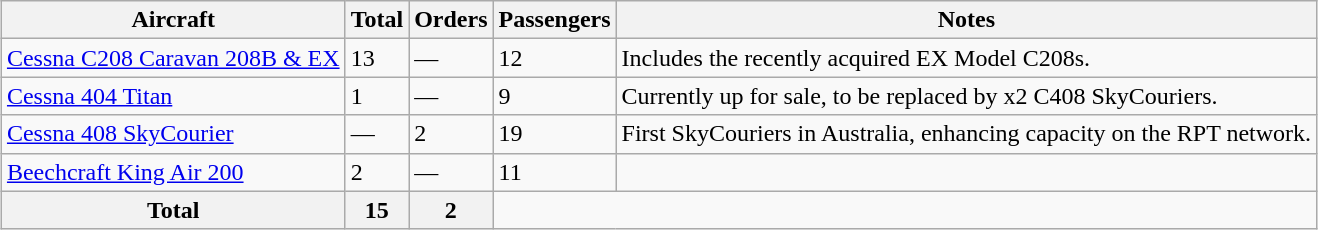<table class="wikitable" style="margin:1em auto;">
<tr>
<th>Aircraft</th>
<th>Total</th>
<th>Orders</th>
<th>Passengers</th>
<th>Notes</th>
</tr>
<tr>
<td><a href='#'>Cessna C208 Caravan 208B & EX</a></td>
<td>13</td>
<td>—</td>
<td>12</td>
<td>Includes the recently acquired EX Model C208s.</td>
</tr>
<tr>
<td><a href='#'>Cessna 404 Titan</a></td>
<td>1</td>
<td>—</td>
<td>9</td>
<td>Currently up for sale, to be replaced by x2 C408 SkyCouriers.</td>
</tr>
<tr>
<td><a href='#'>Cessna 408 SkyCourier</a></td>
<td>—</td>
<td>2</td>
<td>19</td>
<td>First SkyCouriers in Australia, enhancing capacity on the RPT network.</td>
</tr>
<tr>
<td><a href='#'>Beechcraft King Air 200</a></td>
<td>2</td>
<td>—</td>
<td>11</td>
<td></td>
</tr>
<tr>
<th>Total</th>
<th>15</th>
<th>2</th>
</tr>
</table>
